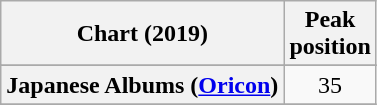<table class="wikitable sortable plainrowheaders" style="text-align:center">
<tr>
<th scope=col>Chart (2019)</th>
<th scope=col>Peak<br>position</th>
</tr>
<tr>
</tr>
<tr>
</tr>
<tr>
</tr>
<tr>
</tr>
<tr>
<th scope=row>Japanese Albums (<a href='#'>Oricon</a>)</th>
<td>35</td>
</tr>
<tr>
</tr>
</table>
